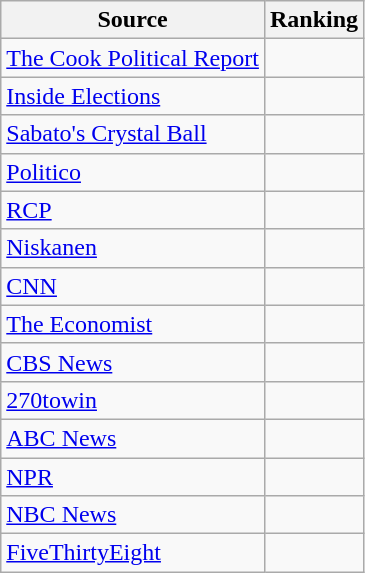<table class="wikitable sortable" style="text-align:center">
<tr>
<th>Source</th>
<th>Ranking</th>
</tr>
<tr>
<td align="left"><a href='#'>The Cook Political Report</a></td>
<td></td>
</tr>
<tr>
<td align="left"><a href='#'>Inside Elections</a></td>
<td></td>
</tr>
<tr>
<td align="left"><a href='#'>Sabato's Crystal Ball</a></td>
<td></td>
</tr>
<tr>
<td align="left"><a href='#'>Politico</a></td>
<td></td>
</tr>
<tr>
<td align="left"><a href='#'>RCP</a></td>
<td></td>
</tr>
<tr>
<td align="left"><a href='#'>Niskanen</a></td>
<td></td>
</tr>
<tr>
<td align="left"><a href='#'>CNN</a></td>
<td></td>
</tr>
<tr>
<td align="left"><a href='#'>The Economist</a></td>
<td></td>
</tr>
<tr>
<td align="left"><a href='#'>CBS News</a></td>
<td></td>
</tr>
<tr>
<td align="left"><a href='#'>270towin</a></td>
<td></td>
</tr>
<tr>
<td align="left"><a href='#'>ABC News</a></td>
<td></td>
</tr>
<tr>
<td align="left"><a href='#'>NPR</a></td>
<td></td>
</tr>
<tr>
<td align="left"><a href='#'>NBC News</a></td>
<td></td>
</tr>
<tr>
<td align="left"><a href='#'>FiveThirtyEight</a></td>
<td></td>
</tr>
</table>
